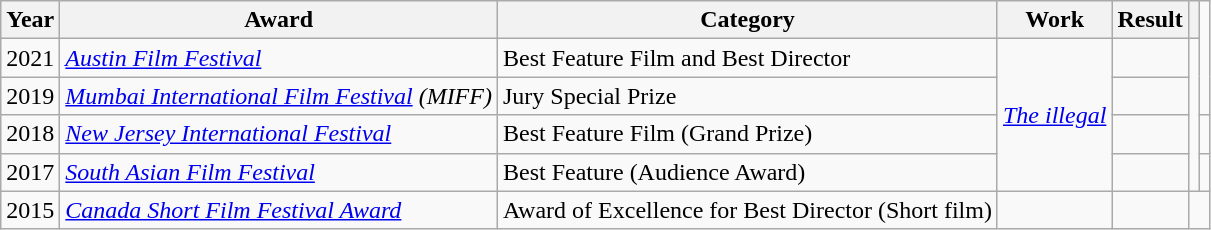<table class="wikitable">
<tr>
<th>Year</th>
<th>Award</th>
<th>Category</th>
<th>Work</th>
<th>Result</th>
<th></th>
</tr>
<tr>
<td>2021</td>
<td><em><a href='#'>Austin Film Festival</a></em></td>
<td>Best Feature Film and Best Director</td>
<td rowspan="4"><em><a href='#'>The illegal</a></em></td>
<td></td>
<td rowspan="4"></td>
</tr>
<tr>
<td>2019</td>
<td><em><a href='#'>Mumbai International Film Festival</a> (MIFF)</em></td>
<td>Jury Special Prize</td>
<td></td>
</tr>
<tr>
<td>2018</td>
<td><a href='#'><em>New Jersey International Festival</em></a></td>
<td>Best Feature Film (Grand Prize)</td>
<td></td>
<td></td>
</tr>
<tr>
<td>2017</td>
<td><a href='#'><em>South Asian Film Festival</em></a></td>
<td>Best Feature (Audience Award)</td>
<td></td>
<td></td>
</tr>
<tr>
<td>2015</td>
<td><a href='#'><em>Canada Short Film Festival Award</em></a></td>
<td>Award of Excellence for Best Director (Short film)</td>
<td></td>
<td></td>
</tr>
</table>
